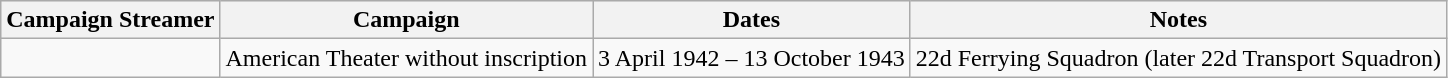<table class="wikitable">
<tr style="background:#efefef;">
<th>Campaign Streamer</th>
<th>Campaign</th>
<th>Dates</th>
<th>Notes</th>
</tr>
<tr>
<td></td>
<td>American Theater without inscription</td>
<td>3 April 1942 – 13 October 1943</td>
<td>22d Ferrying Squadron (later 22d Transport Squadron)</td>
</tr>
</table>
